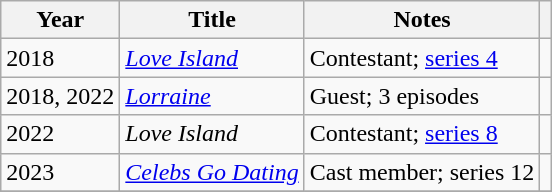<table class="wikitable">
<tr>
<th>Year</th>
<th>Title</th>
<th>Notes</th>
<th></th>
</tr>
<tr>
<td>2018</td>
<td><em><a href='#'>Love Island</a></em></td>
<td>Contestant; <a href='#'>series 4</a></td>
<td align="center"></td>
</tr>
<tr>
<td>2018, 2022</td>
<td><em><a href='#'>Lorraine</a></em></td>
<td>Guest; 3 episodes</td>
<td align="center"></td>
</tr>
<tr>
<td>2022</td>
<td><em>Love Island</em></td>
<td>Contestant; <a href='#'>series 8</a></td>
<td align="center"></td>
</tr>
<tr>
<td>2023</td>
<td><em><a href='#'>Celebs Go Dating</a></em></td>
<td>Cast member; series 12</td>
<td align="center"></td>
</tr>
<tr>
</tr>
</table>
